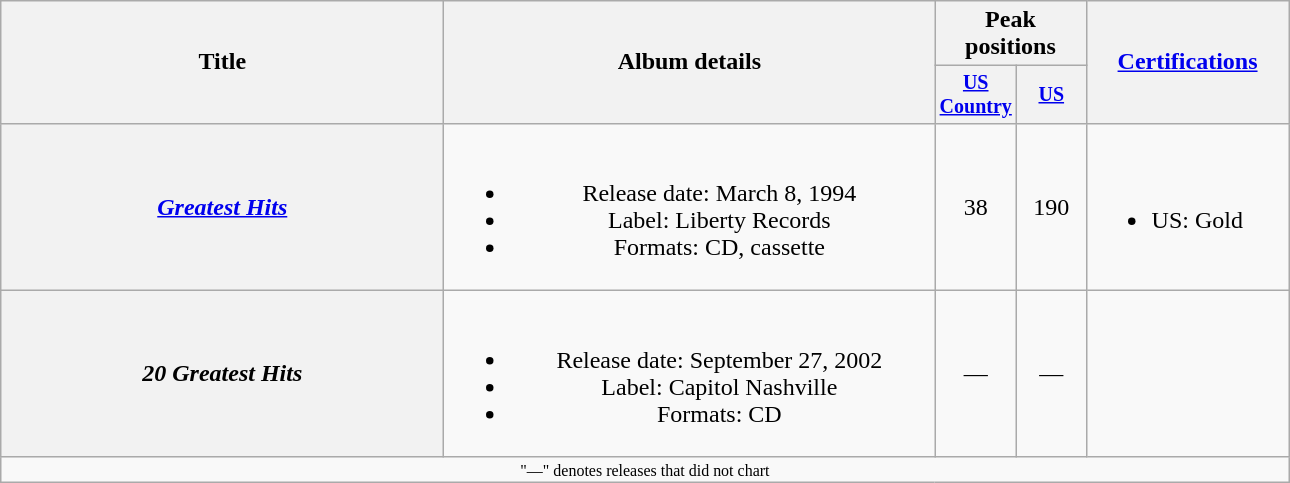<table class="wikitable plainrowheaders" style="text-align:center;">
<tr>
<th rowspan="2" style="width:18em;">Title</th>
<th rowspan="2" style="width:20em;">Album details</th>
<th colspan="2">Peak positions</th>
<th rowspan="2" style="width:8em;"><a href='#'>Certifications</a></th>
</tr>
<tr style="font-size:smaller;">
<th width="40"><a href='#'>US Country</a><br></th>
<th width="40"><a href='#'>US</a><br></th>
</tr>
<tr>
<th scope="row"><em><a href='#'>Greatest Hits</a></em></th>
<td><br><ul><li>Release date: March 8, 1994</li><li>Label: Liberty Records</li><li>Formats: CD, cassette</li></ul></td>
<td>38</td>
<td>190</td>
<td align="left"><br><ul><li>US: Gold</li></ul></td>
</tr>
<tr>
<th scope="row"><em>20 Greatest Hits</em></th>
<td><br><ul><li>Release date: September 27, 2002</li><li>Label: Capitol Nashville</li><li>Formats: CD</li></ul></td>
<td>—</td>
<td>—</td>
<td></td>
</tr>
<tr>
<td colspan="5" style="font-size:8pt">"—" denotes releases that did not chart</td>
</tr>
</table>
